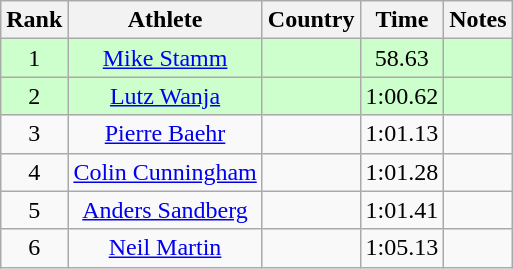<table class="wikitable sortable" style="text-align:center">
<tr>
<th>Rank</th>
<th>Athlete</th>
<th>Country</th>
<th>Time</th>
<th>Notes</th>
</tr>
<tr bgcolor=ccffcc>
<td>1</td>
<td><a href='#'>Mike Stamm</a></td>
<td align=left></td>
<td>58.63</td>
<td></td>
</tr>
<tr bgcolor=ccffcc>
<td>2</td>
<td><a href='#'>Lutz Wanja</a></td>
<td align=left></td>
<td>1:00.62</td>
<td></td>
</tr>
<tr>
<td>3</td>
<td><a href='#'>Pierre Baehr</a></td>
<td align=left></td>
<td>1:01.13</td>
<td></td>
</tr>
<tr>
<td>4</td>
<td><a href='#'>Colin Cunningham</a></td>
<td align=left></td>
<td>1:01.28</td>
<td></td>
</tr>
<tr>
<td>5</td>
<td><a href='#'>Anders Sandberg</a></td>
<td align=left></td>
<td>1:01.41</td>
<td></td>
</tr>
<tr>
<td>6</td>
<td><a href='#'>Neil Martin</a></td>
<td align=left></td>
<td>1:05.13</td>
<td></td>
</tr>
</table>
